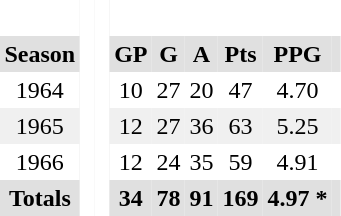<table BORDER="0" CELLPADDING="3" CELLSPACING="0">
<tr ALIGN="center" bgcolor="#e0e0e0">
<th colspan="1" bgcolor="#ffffff"> </th>
<th rowspan="99" bgcolor="#ffffff"> </th>
<th rowspan="99" bgcolor="#ffffff"> </th>
</tr>
<tr ALIGN="center" bgcolor="#e0e0e0">
<th>Season</th>
<th>GP</th>
<th>G</th>
<th>A</th>
<th>Pts</th>
<th>PPG</th>
<th></th>
</tr>
<tr ALIGN="center">
<td>1964</td>
<td>10</td>
<td>27</td>
<td>20</td>
<td>47</td>
<td>4.70</td>
<td></td>
</tr>
<tr ALIGN="center" bgcolor="#f0f0f0">
<td>1965</td>
<td>12</td>
<td>27</td>
<td>36</td>
<td>63</td>
<td>5.25</td>
<td></td>
</tr>
<tr ALIGN="center">
<td>1966</td>
<td>12</td>
<td>24</td>
<td>35</td>
<td>59</td>
<td>4.91</td>
<td></td>
</tr>
<tr ALIGN="center"  bgcolor="#e0e0e0">
<th colspan="1.5">Totals</th>
<th>34</th>
<th>78</th>
<th>91</th>
<th>169</th>
<th>4.97 *</th>
<th></th>
</tr>
</table>
